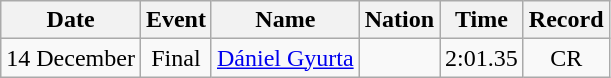<table class=wikitable style=text-align:center>
<tr>
<th>Date</th>
<th>Event</th>
<th>Name</th>
<th>Nation</th>
<th>Time</th>
<th>Record</th>
</tr>
<tr>
<td>14 December</td>
<td>Final</td>
<td align=left><a href='#'>Dániel Gyurta</a></td>
<td align=left></td>
<td>2:01.35</td>
<td>CR</td>
</tr>
</table>
